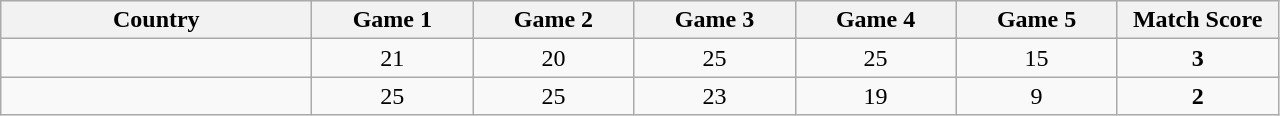<table class=wikitable style="text-align:center">
<tr>
<th>Country</th>
<th>Game 1</th>
<th>Game 2</th>
<th>Game 3</th>
<th>Game 4</th>
<th>Game 5</th>
<th>Match Score</th>
</tr>
<tr>
<td width=200></td>
<td width=100>21</td>
<td width=100>20</td>
<td width=100>25</td>
<td width=100>25</td>
<td width=100>15</td>
<td width=100><strong>3</strong></td>
</tr>
<tr>
<td></td>
<td>25</td>
<td>25</td>
<td>23</td>
<td>19</td>
<td>9</td>
<td><strong>2</strong></td>
</tr>
</table>
